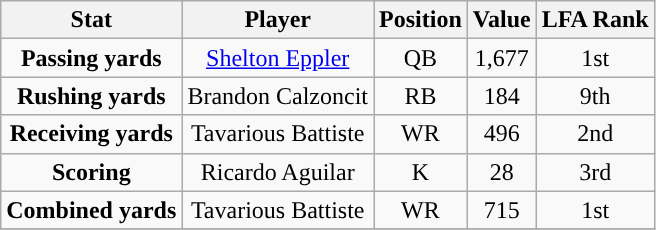<table class="wikitable" style="text-align:center">
<tr>
<th>Stat</th>
<th>Player</th>
<th>Position</th>
<th>Value</th>
<th>LFA Rank</th>
</tr>
<tr>
<td><strong>Passing yards</strong></td>
<td><a href='#'>Shelton Eppler</a></td>
<td>QB</td>
<td>1,677</td>
<td>1st</td>
</tr>
<tr>
<td><strong>Rushing yards</strong></td>
<td>Brandon Calzoncit</td>
<td>RB</td>
<td>184</td>
<td>9th</td>
</tr>
<tr>
<td><strong>Receiving yards</strong></td>
<td>Tavarious Battiste</td>
<td>WR</td>
<td>496</td>
<td>2nd</td>
</tr>
<tr>
<td><strong>Scoring</strong></td>
<td>Ricardo Aguilar</td>
<td>K</td>
<td>28</td>
<td>3rd</td>
</tr>
<tr>
<td><strong>Combined yards</strong></td>
<td>Tavarious Battiste</td>
<td>WR</td>
<td>715</td>
<td>1st</td>
</tr>
<tr>
</tr>
</table>
